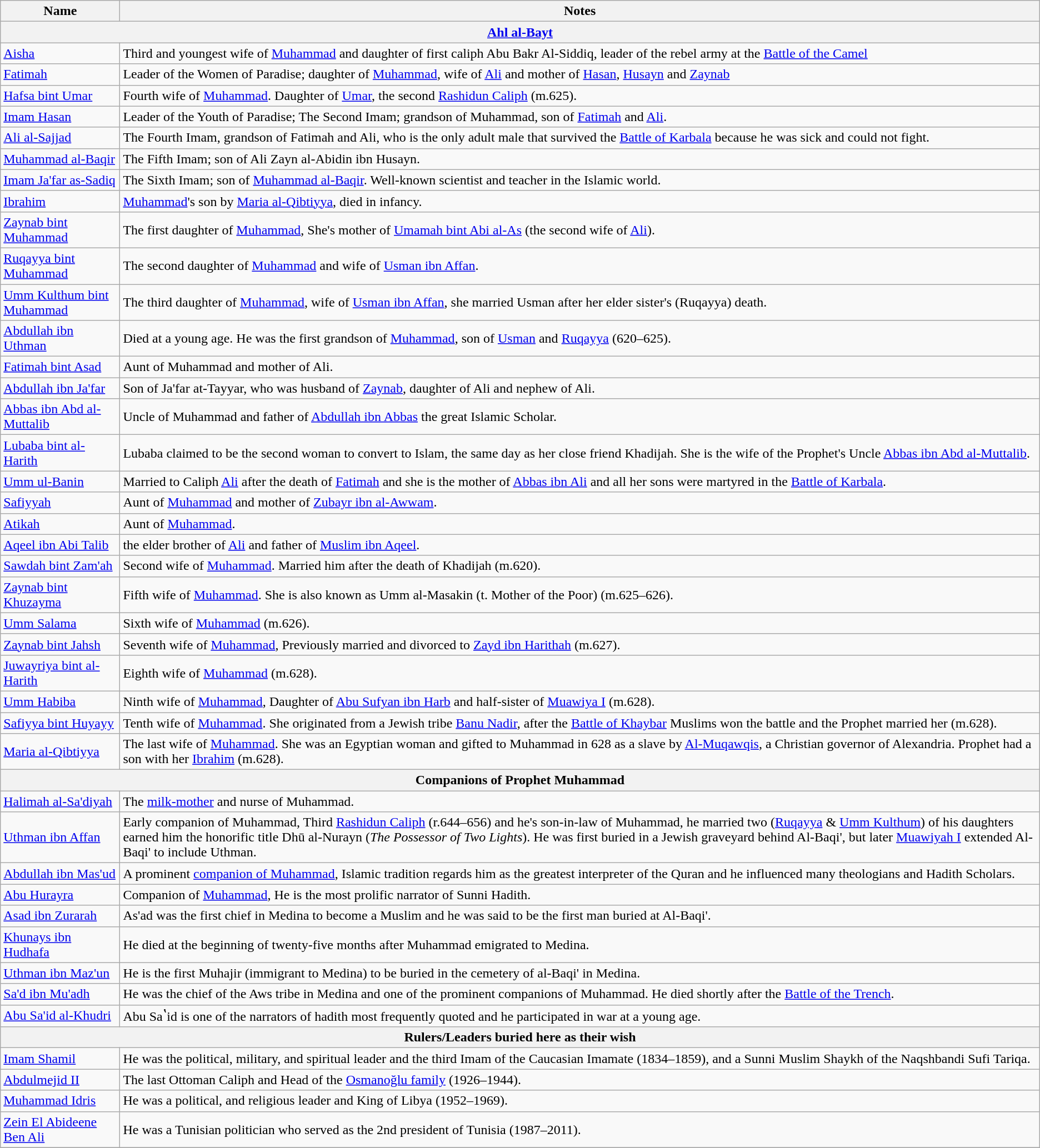<table class="wikitable">
<tr>
<th>Name</th>
<th>Notes</th>
</tr>
<tr>
<th colspan="7" scope="row" !><a href='#'>Ahl al-Bayt</a></th>
</tr>
<tr>
<td><a href='#'>Aisha</a></td>
<td>Third and youngest wife of <a href='#'>Muhammad</a> and daughter of first caliph Abu Bakr Al-Siddiq, leader of the rebel army at the <a href='#'>Battle of the Camel</a></td>
</tr>
<tr>
<td><a href='#'>Fatimah</a></td>
<td>Leader of the Women of Paradise; daughter of <a href='#'>Muhammad</a>, wife of <a href='#'>Ali</a> and mother of <a href='#'>Hasan</a>, <a href='#'>Husayn</a> and <a href='#'>Zaynab</a></td>
</tr>
<tr>
<td><a href='#'>Hafsa bint Umar</a></td>
<td>Fourth wife of <a href='#'>Muhammad</a>. Daughter of <a href='#'>Umar</a>, the second <a href='#'>Rashidun Caliph</a> (m.625).</td>
</tr>
<tr>
<td><a href='#'>Imam Hasan</a></td>
<td>Leader of the Youth of Paradise; The Second Imam; grandson of Muhammad, son of <a href='#'>Fatimah</a> and <a href='#'>Ali</a>.</td>
</tr>
<tr>
<td><a href='#'>Ali al-Sajjad</a></td>
<td>The Fourth Imam, grandson of Fatimah and Ali, who is the only adult male that survived the <a href='#'>Battle of Karbala</a> because he was sick and could not fight.</td>
</tr>
<tr>
<td><a href='#'>Muhammad al-Baqir</a></td>
<td>The Fifth Imam; son of Ali Zayn al-Abidin ibn Husayn.</td>
</tr>
<tr>
<td><a href='#'>Imam Ja'far as-Sadiq</a></td>
<td>The Sixth Imam; son of <a href='#'>Muhammad al-Baqir</a>. Well-known scientist and teacher in the Islamic world.</td>
</tr>
<tr>
<td><a href='#'>Ibrahim</a></td>
<td><a href='#'>Muhammad</a>'s son by <a href='#'>Maria al-Qibtiyya</a>, died in infancy.</td>
</tr>
<tr>
<td><a href='#'>Zaynab bint Muhammad</a></td>
<td>The first daughter of <a href='#'>Muhammad</a>, She's mother of <a href='#'>Umamah bint Abi al-As</a> (the second wife of <a href='#'>Ali</a>).</td>
</tr>
<tr>
<td><a href='#'>Ruqayya bint Muhammad</a></td>
<td>The second daughter of <a href='#'>Muhammad</a> and wife of <a href='#'>Usman ibn Affan</a>.</td>
</tr>
<tr>
<td><a href='#'>Umm Kulthum bint Muhammad</a></td>
<td>The third daughter of <a href='#'>Muhammad</a>, wife of <a href='#'>Usman ibn Affan</a>, she married Usman after her elder sister's (Ruqayya) death.</td>
</tr>
<tr>
<td><a href='#'>Abdullah ibn Uthman</a></td>
<td>Died at a young age. He was the first grandson of <a href='#'>Muhammad</a>, son of <a href='#'>Usman</a> and <a href='#'>Ruqayya</a> (620–625).</td>
</tr>
<tr>
<td><a href='#'>Fatimah bint Asad</a></td>
<td>Aunt of Muhammad and mother of Ali.</td>
</tr>
<tr>
<td><a href='#'>Abdullah ibn Ja'far</a></td>
<td>Son of Ja'far at-Tayyar, who was husband of <a href='#'>Zaynab</a>, daughter of Ali and nephew of Ali.</td>
</tr>
<tr>
<td><a href='#'>Abbas ibn Abd al-Muttalib</a></td>
<td>Uncle of Muhammad and father of <a href='#'>Abdullah ibn Abbas</a> the great Islamic Scholar.</td>
</tr>
<tr>
<td><a href='#'>Lubaba bint al-Harith</a></td>
<td>Lubaba claimed to be the second woman to convert to Islam, the same day as her close friend Khadijah. She is the wife of the Prophet's Uncle <a href='#'>Abbas ibn Abd al-Muttalib</a>.</td>
</tr>
<tr>
<td><a href='#'>Umm ul-Banin</a></td>
<td>Married to Caliph <a href='#'>Ali</a> after the death of <a href='#'>Fatimah</a> and she is the mother of <a href='#'>Abbas ibn Ali</a> and all her sons were martyred in the <a href='#'>Battle of Karbala</a>.</td>
</tr>
<tr>
<td><a href='#'>Safiyyah</a></td>
<td>Aunt of <a href='#'>Muhammad</a> and mother of <a href='#'>Zubayr ibn al-Awwam</a>.</td>
</tr>
<tr>
<td><a href='#'>Atikah</a></td>
<td>Aunt of <a href='#'>Muhammad</a>.</td>
</tr>
<tr>
<td><a href='#'>Aqeel ibn Abi Talib</a></td>
<td>the elder brother of <a href='#'>Ali</a> and father of <a href='#'>Muslim ibn Aqeel</a>.</td>
</tr>
<tr>
<td><a href='#'>Sawdah bint Zam'ah</a></td>
<td>Second wife of <a href='#'>Muhammad</a>. Married him after the death of Khadijah (m.620).</td>
</tr>
<tr>
<td><a href='#'>Zaynab bint Khuzayma</a></td>
<td>Fifth wife of <a href='#'>Muhammad</a>. She is also known as Umm al-Masakin (t. Mother of the Poor) (m.625–626).</td>
</tr>
<tr>
<td><a href='#'>Umm Salama</a></td>
<td>Sixth wife of <a href='#'>Muhammad</a> (m.626).</td>
</tr>
<tr>
<td><a href='#'>Zaynab bint Jahsh</a></td>
<td>Seventh wife of <a href='#'>Muhammad</a>, Previously married and divorced to <a href='#'>Zayd ibn Harithah</a> (m.627).</td>
</tr>
<tr>
<td><a href='#'>Juwayriya bint al-Harith</a></td>
<td>Eighth wife of <a href='#'>Muhammad</a> (m.628).</td>
</tr>
<tr>
<td><a href='#'>Umm Habiba</a></td>
<td>Ninth wife of <a href='#'>Muhammad</a>, Daughter of <a href='#'>Abu Sufyan ibn Harb</a> and half-sister of <a href='#'>Muawiya I</a> (m.628).</td>
</tr>
<tr>
<td><a href='#'>Safiyya bint Huyayy</a></td>
<td>Tenth wife of <a href='#'>Muhammad</a>. She originated from a Jewish tribe <a href='#'>Banu Nadir</a>, after the <a href='#'>Battle of Khaybar</a> Muslims won the battle and the Prophet married her (m.628).</td>
</tr>
<tr>
<td><a href='#'>Maria al-Qibtiyya</a></td>
<td>The last wife of <a href='#'>Muhammad</a>. She was an Egyptian woman and gifted to Muhammad in 628 as a slave by <a href='#'>Al-Muqawqis</a>, a Christian governor of Alexandria. Prophet had a son with her <a href='#'>Ibrahim</a> (m.628).</td>
</tr>
<tr>
<th colspan="2" scope="row" !>Companions of Prophet Muhammad</th>
</tr>
<tr>
<td><a href='#'>Halimah al-Sa'diyah</a></td>
<td>The <a href='#'>milk-mother</a> and nurse of Muhammad.</td>
</tr>
<tr>
<td><a href='#'>Uthman ibn Affan</a></td>
<td>Early companion of Muhammad, Third <a href='#'>Rashidun Caliph</a> (r.644–656) and he's son-in-law of Muhammad, he married two (<a href='#'>Ruqayya</a> & <a href='#'>Umm Kulthum</a>) of his daughters earned him the honorific title Dhū al-Nurayn (<em>The Possessor of Two Lights</em>). He was first buried in a Jewish graveyard behind Al-Baqi', but later <a href='#'>Muawiyah I</a> extended Al-Baqi' to include Uthman.</td>
</tr>
<tr>
<td><a href='#'>Abdullah ibn Mas'ud</a></td>
<td>A prominent <a href='#'>companion of Muhammad</a>, Islamic tradition regards him as the greatest interpreter of the Quran and he influenced many theologians and Hadith Scholars.</td>
</tr>
<tr>
<td><a href='#'>Abu Hurayra</a></td>
<td>Companion of <a href='#'>Muhammad</a>, He is the most prolific narrator of Sunni Hadith.</td>
</tr>
<tr>
<td><a href='#'>Asad ibn Zurarah</a></td>
<td>As'ad was the first chief in Medina to become a Muslim and he was said to be the first man buried at Al-Baqi'.</td>
</tr>
<tr>
<td><a href='#'>Khunays ibn Hudhafa</a></td>
<td>He died at the beginning of twenty-five months after Muhammad emigrated to Medina.</td>
</tr>
<tr>
<td><a href='#'>Uthman ibn Maz'un</a></td>
<td>He is the first Muhajir (immigrant to Medina) to be buried in the cemetery of al-Baqi' in Medina.</td>
</tr>
<tr>
<td><a href='#'>Sa'd ibn Mu'adh</a></td>
<td>He was the chief of the Aws tribe in Medina and one of the prominent companions of Muhammad. He died shortly after the <a href='#'>Battle of the Trench</a>.</td>
</tr>
<tr>
<td><a href='#'>Abu Sa'id al-Khudri</a></td>
<td>Abu Saʽid is one of the narrators of hadith most frequently quoted and he participated in war at a young age.</td>
</tr>
<tr>
<th colspan="2" scope="row" !>Rulers/Leaders buried here as their wish</th>
</tr>
<tr>
<td><a href='#'>Imam Shamil</a></td>
<td>He was the political, military, and spiritual leader and the third Imam of the Caucasian Imamate (1834–1859), and a Sunni Muslim Shaykh of the Naqshbandi Sufi Tariqa.</td>
</tr>
<tr>
<td><a href='#'>Abdulmejid II</a></td>
<td>The last Ottoman Caliph and Head of the <a href='#'>Osmanoğlu family</a> (1926–1944).</td>
</tr>
<tr>
<td><a href='#'>Muhammad Idris</a></td>
<td>He was a political, and religious leader and King of Libya (1952–1969).</td>
</tr>
<tr>
<td><a href='#'>Zein El Abideene Ben Ali</a></td>
<td>He was a Tunisian politician who served as the 2nd president of Tunisia (1987–2011).</td>
</tr>
<tr>
</tr>
</table>
